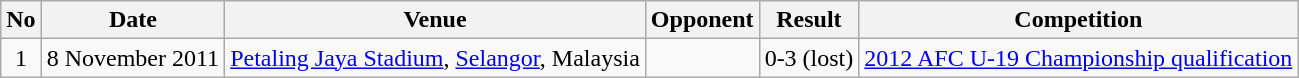<table class="wikitable">
<tr>
<th>No</th>
<th>Date</th>
<th>Venue</th>
<th>Opponent</th>
<th>Result</th>
<th>Competition</th>
</tr>
<tr>
<td align=center>1</td>
<td>8 November 2011</td>
<td><a href='#'>Petaling Jaya Stadium</a>, <a href='#'>Selangor</a>, Malaysia</td>
<td></td>
<td align=center>0-3 (lost)</td>
<td><a href='#'>2012 AFC U-19 Championship qualification</a></td>
</tr>
</table>
